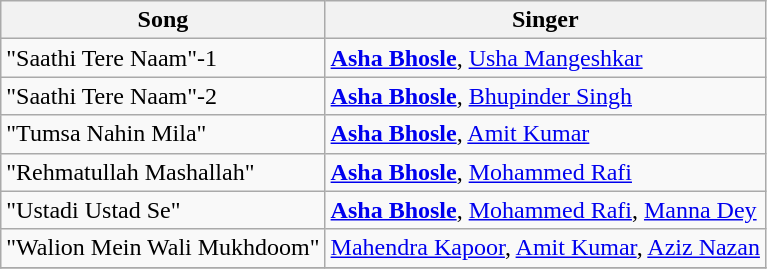<table class="wikitable">
<tr>
<th>Song</th>
<th>Singer</th>
</tr>
<tr>
<td>"Saathi Tere Naam"-1</td>
<td><strong><a href='#'>Asha Bhosle</a></strong>, <a href='#'>Usha Mangeshkar</a></td>
</tr>
<tr>
<td>"Saathi Tere Naam"-2</td>
<td><strong><a href='#'>Asha Bhosle</a></strong>, <a href='#'>Bhupinder Singh</a></td>
</tr>
<tr>
<td>"Tumsa Nahin Mila"</td>
<td><strong><a href='#'>Asha Bhosle</a></strong>, <a href='#'>Amit Kumar</a></td>
</tr>
<tr>
<td>"Rehmatullah Mashallah"</td>
<td><strong><a href='#'>Asha Bhosle</a></strong>, <a href='#'>Mohammed Rafi</a></td>
</tr>
<tr>
<td>"Ustadi Ustad Se"</td>
<td><strong><a href='#'>Asha Bhosle</a></strong>, <a href='#'>Mohammed Rafi</a>, <a href='#'>Manna Dey</a></td>
</tr>
<tr>
<td>"Walion Mein Wali Mukhdoom"</td>
<td><a href='#'>Mahendra Kapoor</a>, <a href='#'>Amit Kumar</a>, <a href='#'>Aziz Nazan</a></td>
</tr>
<tr>
</tr>
</table>
